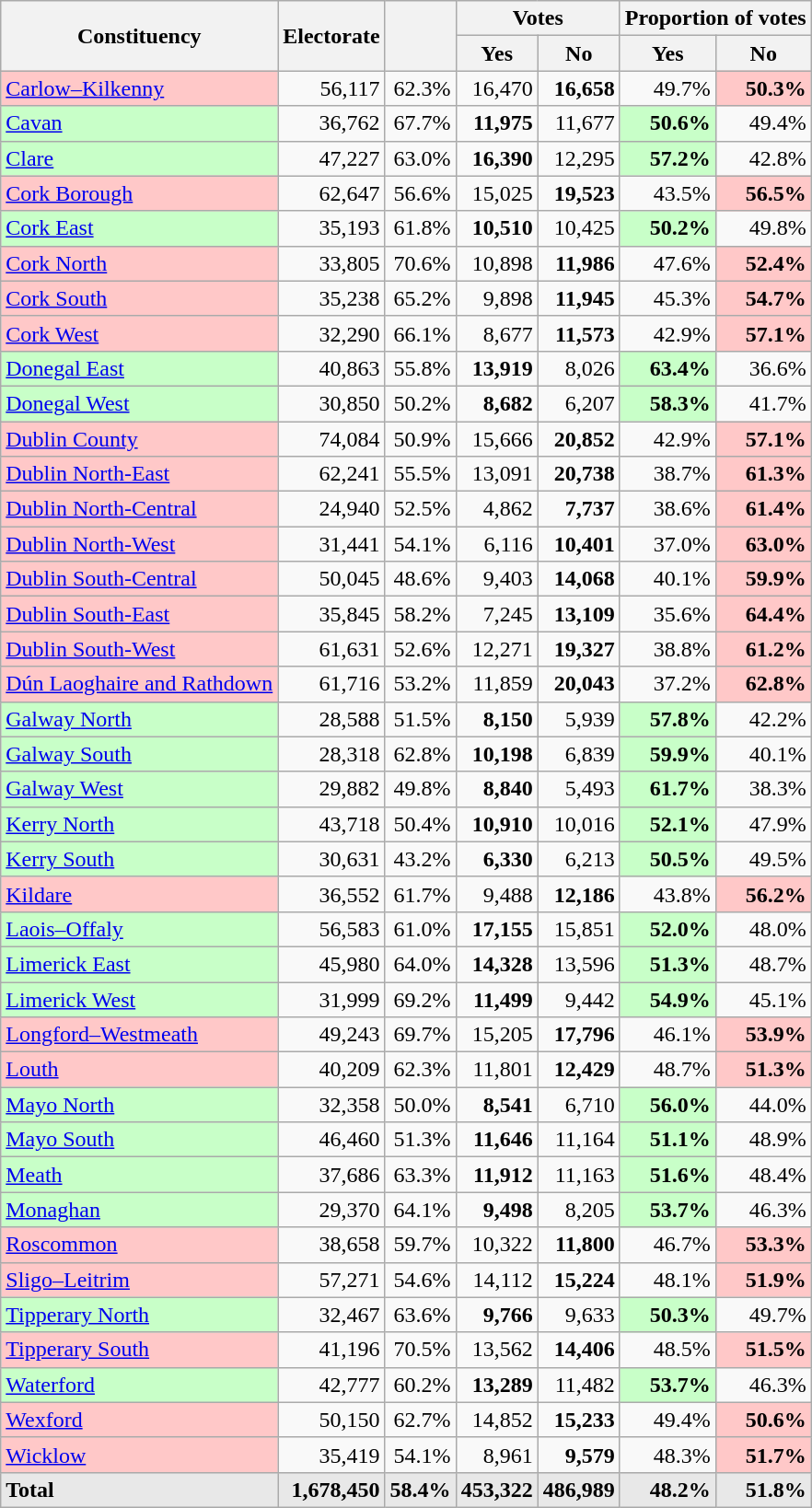<table class="wikitable sortable">
<tr>
<th rowspan=2>Constituency</th>
<th rowspan=2>Electorate</th>
<th rowspan=2></th>
<th colspan=2>Votes</th>
<th colspan=2>Proportion of votes</th>
</tr>
<tr>
<th>Yes</th>
<th>No</th>
<th>Yes</th>
<th>No</th>
</tr>
<tr>
<td style="background:#ffc8c8;"><a href='#'>Carlow–Kilkenny</a></td>
<td style="text-align: right;">56,117</td>
<td style="text-align: right;">62.3%</td>
<td style="text-align: right;">16,470</td>
<td style="text-align: right;"><strong>16,658</strong></td>
<td style="text-align: right;">49.7%</td>
<td style="text-align: right; background:#ffc8c8;"><strong>50.3%</strong></td>
</tr>
<tr>
<td style="background:#c8ffc8;"><a href='#'>Cavan</a></td>
<td style="text-align: right;">36,762</td>
<td style="text-align: right;">67.7%</td>
<td style="text-align: right;"><strong>11,975</strong></td>
<td style="text-align: right;">11,677</td>
<td style="text-align: right; background:#c8ffc8;"><strong>50.6%</strong></td>
<td style="text-align: right;">49.4%</td>
</tr>
<tr>
<td style="background:#c8ffc8;"><a href='#'>Clare</a></td>
<td style="text-align: right;">47,227</td>
<td style="text-align: right;">63.0%</td>
<td style="text-align: right;"><strong>16,390</strong></td>
<td style="text-align: right;">12,295</td>
<td style="text-align: right; background:#c8ffc8;"><strong>57.2%</strong></td>
<td style="text-align: right;">42.8%</td>
</tr>
<tr>
<td style="background:#ffc8c8;"><a href='#'>Cork Borough</a></td>
<td style="text-align: right;">62,647</td>
<td style="text-align: right;">56.6%</td>
<td style="text-align: right;">15,025</td>
<td style="text-align: right;"><strong>19,523</strong></td>
<td style="text-align: right;">43.5%</td>
<td style="text-align: right; background:#ffc8c8;"><strong>56.5%</strong></td>
</tr>
<tr>
<td style="background:#c8ffc8;"><a href='#'>Cork East</a></td>
<td style="text-align: right;">35,193</td>
<td style="text-align: right;">61.8%</td>
<td style="text-align: right;"><strong>10,510</strong></td>
<td style="text-align: right;">10,425</td>
<td style="text-align: right; background:#c8ffc8;"><strong>50.2%</strong></td>
<td style="text-align: right;">49.8%</td>
</tr>
<tr>
<td style="background:#ffc8c8;"><a href='#'>Cork North</a></td>
<td style="text-align: right;">33,805</td>
<td style="text-align: right;">70.6%</td>
<td style="text-align: right;">10,898</td>
<td style="text-align: right;"><strong>11,986</strong></td>
<td style="text-align: right;">47.6%</td>
<td style="text-align: right; background:#ffc8c8;"><strong>52.4%</strong></td>
</tr>
<tr>
<td style="background:#ffc8c8;"><a href='#'>Cork South</a></td>
<td style="text-align: right;">35,238</td>
<td style="text-align: right;">65.2%</td>
<td style="text-align: right;">9,898</td>
<td style="text-align: right;"><strong>11,945</strong></td>
<td style="text-align: right;">45.3%</td>
<td style="text-align: right; background:#ffc8c8;"><strong>54.7%</strong></td>
</tr>
<tr>
<td style="background:#ffc8c8;"><a href='#'>Cork West</a></td>
<td style="text-align: right;">32,290</td>
<td style="text-align: right;">66.1%</td>
<td style="text-align: right;">8,677</td>
<td style="text-align: right;"><strong>11,573</strong></td>
<td style="text-align: right;">42.9%</td>
<td style="text-align: right; background:#ffc8c8;"><strong>57.1%</strong></td>
</tr>
<tr>
<td style="background:#c8ffc8;"><a href='#'>Donegal East</a></td>
<td style="text-align: right;">40,863</td>
<td style="text-align: right;">55.8%</td>
<td style="text-align: right;"><strong>13,919</strong></td>
<td style="text-align: right;">8,026</td>
<td style="text-align: right; background:#c8ffc8;"><strong>63.4%</strong></td>
<td style="text-align: right;">36.6%</td>
</tr>
<tr>
<td style="background:#c8ffc8;"><a href='#'>Donegal West</a></td>
<td style="text-align: right;">30,850</td>
<td style="text-align: right;">50.2%</td>
<td style="text-align: right;"><strong>8,682</strong></td>
<td style="text-align: right;">6,207</td>
<td style="text-align: right; background:#c8ffc8;"><strong>58.3%</strong></td>
<td style="text-align: right;">41.7%</td>
</tr>
<tr>
<td style="background:#ffc8c8;"><a href='#'>Dublin County</a></td>
<td style="text-align: right;">74,084</td>
<td style="text-align: right;">50.9%</td>
<td style="text-align: right;">15,666</td>
<td style="text-align: right;"><strong>20,852</strong></td>
<td style="text-align: right;">42.9%</td>
<td style="text-align: right; background:#ffc8c8;"><strong>57.1%</strong></td>
</tr>
<tr>
<td style="background:#ffc8c8;"><a href='#'>Dublin North-East</a></td>
<td style="text-align: right;">62,241</td>
<td style="text-align: right;">55.5%</td>
<td style="text-align: right;">13,091</td>
<td style="text-align: right;"><strong>20,738</strong></td>
<td style="text-align: right;">38.7%</td>
<td style="text-align: right; background:#ffc8c8;"><strong>61.3%</strong></td>
</tr>
<tr>
<td style="background:#ffc8c8;"><a href='#'>Dublin North-Central</a></td>
<td style="text-align: right;">24,940</td>
<td style="text-align: right;">52.5%</td>
<td style="text-align: right;">4,862</td>
<td style="text-align: right;"><strong>7,737</strong></td>
<td style="text-align: right;">38.6%</td>
<td style="text-align: right; background:#ffc8c8;"><strong>61.4%</strong></td>
</tr>
<tr>
<td style="background:#ffc8c8;"><a href='#'>Dublin North-West</a></td>
<td style="text-align: right;">31,441</td>
<td style="text-align: right;">54.1%</td>
<td style="text-align: right;">6,116</td>
<td style="text-align: right;"><strong>10,401</strong></td>
<td style="text-align: right;">37.0%</td>
<td style="text-align: right; background:#ffc8c8;"><strong>63.0%</strong></td>
</tr>
<tr>
<td style="background:#ffc8c8;"><a href='#'>Dublin South-Central</a></td>
<td style="text-align: right;">50,045</td>
<td style="text-align: right;">48.6%</td>
<td style="text-align: right;">9,403</td>
<td style="text-align: right;"><strong>14,068</strong></td>
<td style="text-align: right;">40.1%</td>
<td style="text-align: right; background:#ffc8c8;"><strong>59.9%</strong></td>
</tr>
<tr>
<td style="background:#ffc8c8;"><a href='#'>Dublin South-East</a></td>
<td style="text-align: right;">35,845</td>
<td style="text-align: right;">58.2%</td>
<td style="text-align: right;">7,245</td>
<td style="text-align: right;"><strong>13,109</strong></td>
<td style="text-align: right;">35.6%</td>
<td style="text-align: right; background:#ffc8c8;"><strong>64.4%</strong></td>
</tr>
<tr>
<td style="background:#ffc8c8;"><a href='#'>Dublin South-West</a></td>
<td style="text-align: right;">61,631</td>
<td style="text-align: right;">52.6%</td>
<td style="text-align: right;">12,271</td>
<td style="text-align: right;"><strong>19,327</strong></td>
<td style="text-align: right;">38.8%</td>
<td style="text-align: right; background:#ffc8c8;"><strong>61.2%</strong></td>
</tr>
<tr>
<td style="background:#ffc8c8;"><a href='#'>Dún Laoghaire and Rathdown</a></td>
<td style="text-align: right;">61,716</td>
<td style="text-align: right;">53.2%</td>
<td style="text-align: right;">11,859</td>
<td style="text-align: right;"><strong>20,043</strong></td>
<td style="text-align: right;">37.2%</td>
<td style="text-align: right; background:#ffc8c8;"><strong>62.8%</strong></td>
</tr>
<tr>
<td style="background:#c8ffc8;"><a href='#'>Galway North</a></td>
<td style="text-align: right;">28,588</td>
<td style="text-align: right;">51.5%</td>
<td style="text-align: right;"><strong>8,150</strong></td>
<td style="text-align: right;">5,939</td>
<td style="text-align: right; background:#c8ffc8;"><strong>57.8%</strong></td>
<td style="text-align: right;">42.2%</td>
</tr>
<tr>
<td style="background:#c8ffc8;"><a href='#'>Galway South</a></td>
<td style="text-align: right;">28,318</td>
<td style="text-align: right;">62.8%</td>
<td style="text-align: right;"><strong>10,198</strong></td>
<td style="text-align: right;">6,839</td>
<td style="text-align: right; background:#c8ffc8;"><strong>59.9%</strong></td>
<td style="text-align: right;">40.1%</td>
</tr>
<tr>
<td style="background:#c8ffc8;"><a href='#'>Galway West</a></td>
<td style="text-align: right;">29,882</td>
<td style="text-align: right;">49.8%</td>
<td style="text-align: right;"><strong>8,840</strong></td>
<td style="text-align: right;">5,493</td>
<td style="text-align: right; background:#c8ffc8;"><strong>61.7%</strong></td>
<td style="text-align: right;">38.3%</td>
</tr>
<tr>
<td style="background:#c8ffc8;"><a href='#'>Kerry North</a></td>
<td style="text-align: right;">43,718</td>
<td style="text-align: right;">50.4%</td>
<td style="text-align: right;"><strong>10,910</strong></td>
<td style="text-align: right;">10,016</td>
<td style="text-align: right; background:#c8ffc8;"><strong>52.1%</strong></td>
<td style="text-align: right;">47.9%</td>
</tr>
<tr>
<td style="background:#c8ffc8;"><a href='#'>Kerry South</a></td>
<td style="text-align: right;">30,631</td>
<td style="text-align: right;">43.2%</td>
<td style="text-align: right;"><strong>6,330</strong></td>
<td style="text-align: right;">6,213</td>
<td style="text-align: right; background:#c8ffc8;"><strong>50.5%</strong></td>
<td style="text-align: right;">49.5%</td>
</tr>
<tr>
<td style="background:#ffc8c8;"><a href='#'>Kildare</a></td>
<td style="text-align: right;">36,552</td>
<td style="text-align: right;">61.7%</td>
<td style="text-align: right;">9,488</td>
<td style="text-align: right;"><strong>12,186</strong></td>
<td style="text-align: right;">43.8%</td>
<td style="text-align: right; background:#ffc8c8;"><strong>56.2%</strong></td>
</tr>
<tr>
<td style="background:#c8ffc8;"><a href='#'>Laois–Offaly</a></td>
<td style="text-align: right;">56,583</td>
<td style="text-align: right;">61.0%</td>
<td style="text-align: right;"><strong>17,155</strong></td>
<td style="text-align: right;">15,851</td>
<td style="text-align: right; background:#c8ffc8;"><strong>52.0%</strong></td>
<td style="text-align: right;">48.0%</td>
</tr>
<tr>
<td style="background:#c8ffc8;"><a href='#'>Limerick East</a></td>
<td style="text-align: right;">45,980</td>
<td style="text-align: right;">64.0%</td>
<td style="text-align: right;"><strong>14,328</strong></td>
<td style="text-align: right;">13,596</td>
<td style="text-align: right; background:#c8ffc8;"><strong>51.3%</strong></td>
<td style="text-align: right;">48.7%</td>
</tr>
<tr>
<td style="background:#c8ffc8;"><a href='#'>Limerick West</a></td>
<td style="text-align: right;">31,999</td>
<td style="text-align: right;">69.2%</td>
<td style="text-align: right;"><strong>11,499</strong></td>
<td style="text-align: right;">9,442</td>
<td style="text-align: right; background:#c8ffc8;"><strong>54.9%</strong></td>
<td style="text-align: right;">45.1%</td>
</tr>
<tr>
<td style="background:#ffc8c8;"><a href='#'>Longford–Westmeath</a></td>
<td style="text-align: right;">49,243</td>
<td style="text-align: right;">69.7%</td>
<td style="text-align: right;">15,205</td>
<td style="text-align: right;"><strong>17,796</strong></td>
<td style="text-align: right;">46.1%</td>
<td style="text-align: right; background:#ffc8c8;"><strong>53.9%</strong></td>
</tr>
<tr>
<td style="background:#ffc8c8;"><a href='#'>Louth</a></td>
<td style="text-align: right;">40,209</td>
<td style="text-align: right;">62.3%</td>
<td style="text-align: right;">11,801</td>
<td style="text-align: right;"><strong>12,429</strong></td>
<td style="text-align: right;">48.7%</td>
<td style="text-align: right; background:#ffc8c8;"><strong>51.3%</strong></td>
</tr>
<tr>
<td style="background:#c8ffc8;"><a href='#'>Mayo North</a></td>
<td style="text-align: right;">32,358</td>
<td style="text-align: right;">50.0%</td>
<td style="text-align: right;"><strong>8,541</strong></td>
<td style="text-align: right;">6,710</td>
<td style="text-align: right; background:#c8ffc8;"><strong>56.0%</strong></td>
<td style="text-align: right;">44.0%</td>
</tr>
<tr>
<td style="background:#c8ffc8;"><a href='#'>Mayo South</a></td>
<td style="text-align: right;">46,460</td>
<td style="text-align: right;">51.3%</td>
<td style="text-align: right;"><strong>11,646</strong></td>
<td style="text-align: right;">11,164</td>
<td style="text-align: right; background:#c8ffc8;"><strong>51.1%</strong></td>
<td style="text-align: right;">48.9%</td>
</tr>
<tr>
<td style="background:#c8ffc8;"><a href='#'>Meath</a></td>
<td style="text-align: right;">37,686</td>
<td style="text-align: right;">63.3%</td>
<td style="text-align: right;"><strong>11,912</strong></td>
<td style="text-align: right;">11,163</td>
<td style="text-align: right; background:#c8ffc8;"><strong>51.6%</strong></td>
<td style="text-align: right;">48.4%</td>
</tr>
<tr>
<td style="background:#c8ffc8;"><a href='#'>Monaghan</a></td>
<td style="text-align: right;">29,370</td>
<td style="text-align: right;">64.1%</td>
<td style="text-align: right;"><strong>9,498</strong></td>
<td style="text-align: right;">8,205</td>
<td style="text-align: right; background:#c8ffc8;"><strong>53.7%</strong></td>
<td style="text-align: right;">46.3%</td>
</tr>
<tr>
<td style="background:#ffc8c8;"><a href='#'>Roscommon</a></td>
<td style="text-align: right;">38,658</td>
<td style="text-align: right;">59.7%</td>
<td style="text-align: right;">10,322</td>
<td style="text-align: right;"><strong>11,800</strong></td>
<td style="text-align: right;">46.7%</td>
<td style="text-align: right; background:#ffc8c8;"><strong>53.3%</strong></td>
</tr>
<tr>
<td style="background:#ffc8c8;"><a href='#'>Sligo–Leitrim</a></td>
<td style="text-align: right;">57,271</td>
<td style="text-align: right;">54.6%</td>
<td style="text-align: right;">14,112</td>
<td style="text-align: right;"><strong>15,224</strong></td>
<td style="text-align: right;">48.1%</td>
<td style="text-align: right; background:#ffc8c8;"><strong>51.9%</strong></td>
</tr>
<tr>
<td style="background:#c8ffc8;"><a href='#'>Tipperary North</a></td>
<td style="text-align: right;">32,467</td>
<td style="text-align: right;">63.6%</td>
<td style="text-align: right;"><strong>9,766</strong></td>
<td style="text-align: right;">9,633</td>
<td style="text-align: right; background:#c8ffc8;"><strong>50.3%</strong></td>
<td style="text-align: right;">49.7%</td>
</tr>
<tr>
<td style="background:#ffc8c8;"><a href='#'>Tipperary South</a></td>
<td style="text-align: right;">41,196</td>
<td style="text-align: right;">70.5%</td>
<td style="text-align: right;">13,562</td>
<td style="text-align: right;"><strong>14,406</strong></td>
<td style="text-align: right;">48.5%</td>
<td style="text-align: right; background:#ffc8c8;"><strong>51.5%</strong></td>
</tr>
<tr>
<td style="background:#c8ffc8;"><a href='#'>Waterford</a></td>
<td style="text-align: right;">42,777</td>
<td style="text-align: right;">60.2%</td>
<td style="text-align: right;"><strong>13,289</strong></td>
<td style="text-align: right;">11,482</td>
<td style="text-align: right; background:#c8ffc8;"><strong>53.7%</strong></td>
<td style="text-align: right;">46.3%</td>
</tr>
<tr>
<td style="background:#ffc8c8;"><a href='#'>Wexford</a></td>
<td style="text-align: right;">50,150</td>
<td style="text-align: right;">62.7%</td>
<td style="text-align: right;">14,852</td>
<td style="text-align: right;"><strong>15,233</strong></td>
<td style="text-align: right;">49.4%</td>
<td style="text-align: right; background:#ffc8c8;"><strong>50.6%</strong></td>
</tr>
<tr>
<td style="background:#ffc8c8;"><a href='#'>Wicklow</a></td>
<td style="text-align: right;">35,419</td>
<td style="text-align: right;">54.1%</td>
<td style="text-align: right;">8,961</td>
<td style="text-align: right;"><strong>9,579</strong></td>
<td style="text-align: right;">48.3%</td>
<td style="text-align: right; background:#ffc8c8;"><strong>51.7%</strong></td>
</tr>
<tr class="sortbottom" style="font-weight:bold; background:rgb(232,232,232);">
<td>Total</td>
<td style="text-align: right;">1,678,450</td>
<td style="text-align: right;">58.4%</td>
<td style="text-align: right;">453,322</td>
<td style="text-align: right;">486,989</td>
<td style="text-align: right;">48.2%</td>
<td style="text-align: right;">51.8%</td>
</tr>
</table>
